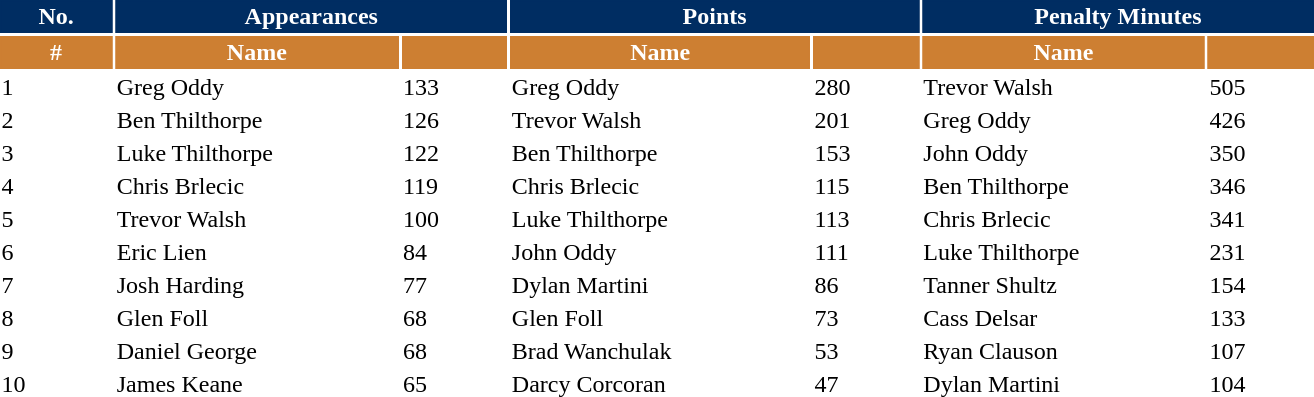<table class="toccolours" style="width:55em">
<tr>
<th style="background:#002d62;color:#FFFFFF;border:#002d62 1px solid">No.</th>
<th style="background:#002d62;color:#FFFFFF;border:#002d62 1px solid"colspan="2">Appearances</th>
<th style="background:#002d62;color:#FFFFFF;border:#002d62 1px solid"colspan="2">Points</th>
<th style="background:#002d62;color:#FFFFFF;border:#002d62 1px solid"colspan="2">Penalty Minutes</th>
</tr>
<tr>
<th style="background:#cd7f32;color:#FFFFFF;border:#cd7f32 1px solid; width: 5px">#</th>
<th style="background:#cd7f32;color:#FFFFFF;border:#cd7f32 1px solid; width: 50px">Name</th>
<th style="background:#cd7f32;color:#FFFFFF;border:#cd7f32 1px solid; width: 20px"></th>
<th style="background:#cd7f32;color:#FFFFFF;border:#cd7f32 1px solid; width: 50px">Name</th>
<th style="background:#cd7f32;color:#FFFFFF;border:#cd7f32 1px solid; width: 20px"></th>
<th style="background:#cd7f32;color:#FFFFFF;border:#cd7f32 1px solid; width: 50px">Name</th>
<th style="background:#cd7f32;color:#FFFFFF;border:#cd7f32 1px solid; width: 20px"></th>
</tr>
<tr>
<td>1</td>
<td> Greg Oddy</td>
<td>133</td>
<td> Greg Oddy</td>
<td>280</td>
<td> Trevor Walsh</td>
<td>505</td>
</tr>
<tr>
<td>2</td>
<td> Ben Thilthorpe</td>
<td>126</td>
<td> Trevor Walsh</td>
<td>201</td>
<td> Greg Oddy</td>
<td>426</td>
</tr>
<tr>
<td>3</td>
<td> Luke Thilthorpe</td>
<td>122</td>
<td> Ben Thilthorpe</td>
<td>153</td>
<td> John Oddy</td>
<td>350</td>
</tr>
<tr>
<td>4</td>
<td> Chris Brlecic</td>
<td>119</td>
<td> Chris Brlecic</td>
<td>115</td>
<td> Ben Thilthorpe</td>
<td>346</td>
</tr>
<tr>
<td>5</td>
<td> Trevor Walsh</td>
<td>100</td>
<td> Luke Thilthorpe</td>
<td>113</td>
<td> Chris Brlecic</td>
<td>341</td>
</tr>
<tr>
<td>6</td>
<td> Eric Lien</td>
<td>84</td>
<td> John Oddy</td>
<td>111</td>
<td> Luke Thilthorpe</td>
<td>231</td>
</tr>
<tr>
<td>7</td>
<td> Josh Harding</td>
<td>77</td>
<td> Dylan Martini</td>
<td>86</td>
<td> Tanner Shultz</td>
<td>154</td>
</tr>
<tr>
<td>8</td>
<td> Glen Foll</td>
<td>68</td>
<td> Glen Foll</td>
<td>73</td>
<td> Cass Delsar</td>
<td>133</td>
</tr>
<tr>
<td>9</td>
<td> Daniel George</td>
<td>68</td>
<td> Brad Wanchulak</td>
<td>53</td>
<td> Ryan Clauson</td>
<td>107</td>
</tr>
<tr>
<td>10</td>
<td> James Keane</td>
<td>65</td>
<td> Darcy Corcoran</td>
<td>47</td>
<td> Dylan Martini</td>
<td>104</td>
</tr>
<tr>
</tr>
</table>
